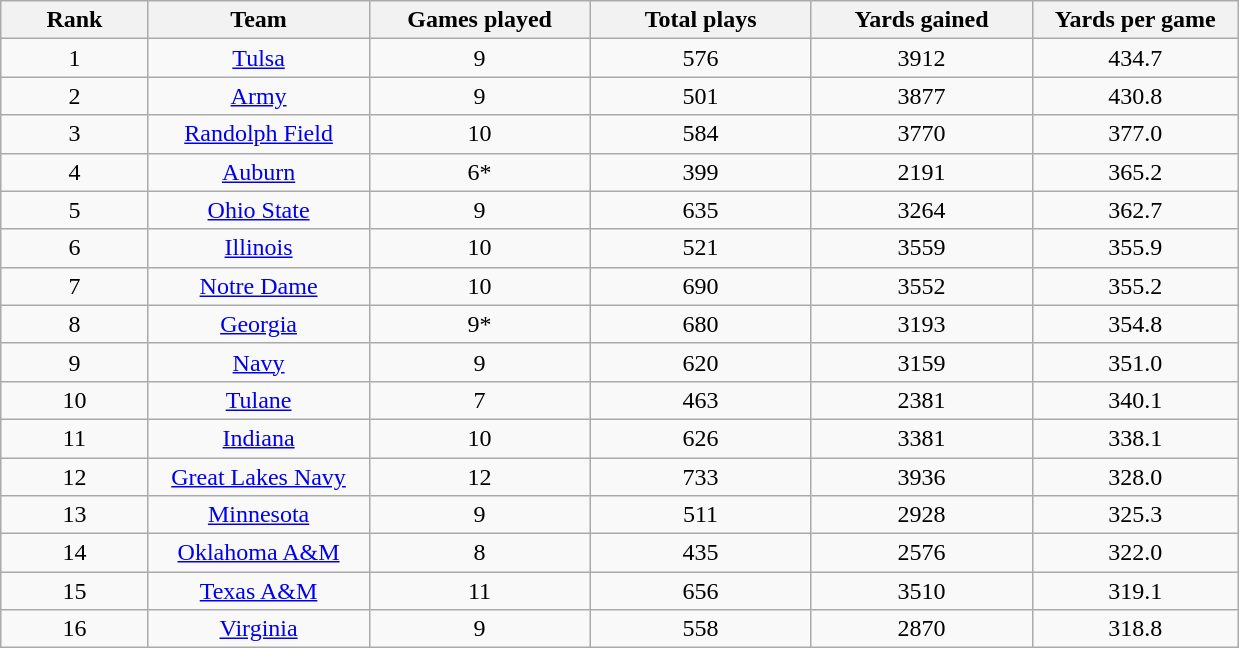<table class="wikitable sortable">
<tr>
<th bgcolor="#DDDDFF" width="10%">Rank</th>
<th bgcolor="#DDDDFF" width="15%">Team</th>
<th bgcolor="#DDDDFF" width="15%">Games played</th>
<th bgcolor="#DDDDFF" width="15%">Total plays</th>
<th bgcolor="#DDDDFF" width="15%">Yards gained</th>
<th bgcolor="#DDDDFF" width="14%">Yards per game</th>
</tr>
<tr align="center">
<td>1</td>
<td><a href='#'>Tulsa</a></td>
<td>9</td>
<td>576</td>
<td>3912</td>
<td>434.7</td>
</tr>
<tr align="center">
<td>2</td>
<td><a href='#'>Army</a></td>
<td>9</td>
<td>501</td>
<td>3877</td>
<td>430.8</td>
</tr>
<tr align="center">
<td>3</td>
<td><a href='#'>Randolph Field</a></td>
<td>10</td>
<td>584</td>
<td>3770</td>
<td>377.0</td>
</tr>
<tr align="center">
<td>4</td>
<td><a href='#'>Auburn</a></td>
<td>6*</td>
<td>399</td>
<td>2191</td>
<td>365.2</td>
</tr>
<tr align="center">
<td>5</td>
<td><a href='#'>Ohio State</a></td>
<td>9</td>
<td>635</td>
<td>3264</td>
<td>362.7</td>
</tr>
<tr align="center">
<td>6</td>
<td><a href='#'>Illinois</a></td>
<td>10</td>
<td>521</td>
<td>3559</td>
<td>355.9</td>
</tr>
<tr align="center">
<td>7</td>
<td><a href='#'>Notre Dame</a></td>
<td>10</td>
<td>690</td>
<td>3552</td>
<td>355.2</td>
</tr>
<tr align="center">
<td>8</td>
<td><a href='#'>Georgia</a></td>
<td>9*</td>
<td>680</td>
<td>3193</td>
<td>354.8</td>
</tr>
<tr align="center">
<td>9</td>
<td><a href='#'>Navy</a></td>
<td>9</td>
<td>620</td>
<td>3159</td>
<td>351.0</td>
</tr>
<tr align="center">
<td>10</td>
<td><a href='#'>Tulane</a></td>
<td>7</td>
<td>463</td>
<td>2381</td>
<td>340.1</td>
</tr>
<tr align="center">
<td>11</td>
<td><a href='#'>Indiana</a></td>
<td>10</td>
<td>626</td>
<td>3381</td>
<td>338.1</td>
</tr>
<tr align="center">
<td>12</td>
<td><a href='#'>Great Lakes Navy</a></td>
<td>12</td>
<td>733</td>
<td>3936</td>
<td>328.0</td>
</tr>
<tr align="center">
<td>13</td>
<td><a href='#'>Minnesota</a></td>
<td>9</td>
<td>511</td>
<td>2928</td>
<td>325.3</td>
</tr>
<tr align="center">
<td>14</td>
<td><a href='#'>Oklahoma A&M</a></td>
<td>8</td>
<td>435</td>
<td>2576</td>
<td>322.0</td>
</tr>
<tr align="center">
<td>15</td>
<td><a href='#'>Texas A&M</a></td>
<td>11</td>
<td>656</td>
<td>3510</td>
<td>319.1</td>
</tr>
<tr align="center">
<td>16</td>
<td><a href='#'>Virginia</a></td>
<td>9</td>
<td>558</td>
<td>2870</td>
<td>318.8</td>
</tr>
</table>
